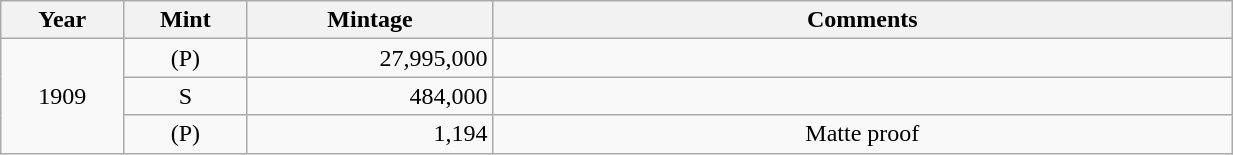<table class="wikitable sortable" style="min-width:65%; text-align:center;">
<tr>
<th width="10%">Year</th>
<th width="10%">Mint</th>
<th width="20%">Mintage</th>
<th width="60%">Comments</th>
</tr>
<tr>
<td rowspan="3">1909</td>
<td>(P)</td>
<td align="right">27,995,000</td>
<td></td>
</tr>
<tr>
<td>S</td>
<td align="right">484,000</td>
<td></td>
</tr>
<tr>
<td>(P)</td>
<td align="right">1,194</td>
<td>Matte proof</td>
</tr>
</table>
